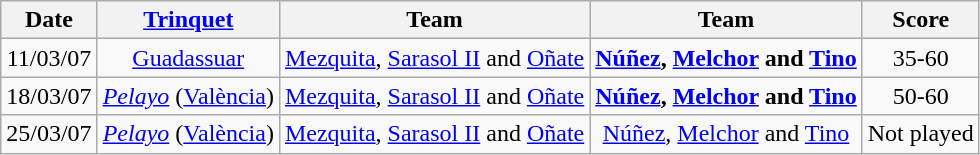<table class="wikitable">
<tr>
<th>Date</th>
<th><a href='#'>Trinquet</a></th>
<th>Team</th>
<th>Team</th>
<th>Score</th>
</tr>
<tr align="center">
<td>11/03/07</td>
<td><a href='#'>Guadassuar</a></td>
<td><a href='#'>Mezquita</a>, <a href='#'>Sarasol II</a> and <a href='#'>Oñate</a></td>
<td><strong><a href='#'>Núñez</a>, <a href='#'>Melchor</a> and <a href='#'>Tino</a></strong></td>
<td>35-60</td>
</tr>
<tr align="center">
<td>18/03/07</td>
<td><em><a href='#'>Pelayo</a></em> (<a href='#'>València</a>)</td>
<td><a href='#'>Mezquita</a>, <a href='#'>Sarasol II</a> and <a href='#'>Oñate</a></td>
<td><strong><a href='#'>Núñez</a>, <a href='#'>Melchor</a> and <a href='#'>Tino</a></strong></td>
<td>50-60</td>
</tr>
<tr align="center">
<td>25/03/07</td>
<td><em><a href='#'>Pelayo</a></em> (<a href='#'>València</a>)</td>
<td><a href='#'>Mezquita</a>, <a href='#'>Sarasol II</a> and <a href='#'>Oñate</a></td>
<td><a href='#'>Núñez</a>, <a href='#'>Melchor</a> and <a href='#'>Tino</a></td>
<td>Not played</td>
</tr>
</table>
